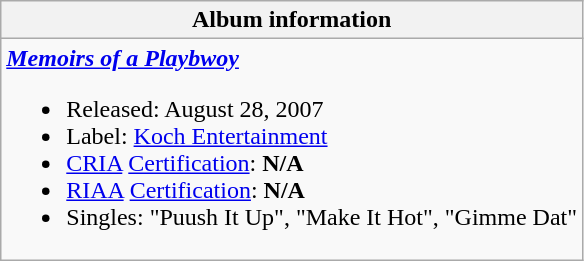<table class="wikitable">
<tr>
<th align="left">Album information</th>
</tr>
<tr>
<td align="left"><strong><em><a href='#'>Memoirs of a Playbwoy</a></em></strong><br><ul><li>Released: August 28, 2007</li><li>Label: <a href='#'>Koch Entertainment</a></li><li><a href='#'>CRIA</a> <a href='#'>Certification</a>: <strong>N/A</strong></li><li><a href='#'>RIAA</a> <a href='#'>Certification</a>: <strong>N/A</strong></li><li>Singles: "Puush It Up", "Make It Hot", "Gimme Dat"</li></ul></td>
</tr>
</table>
